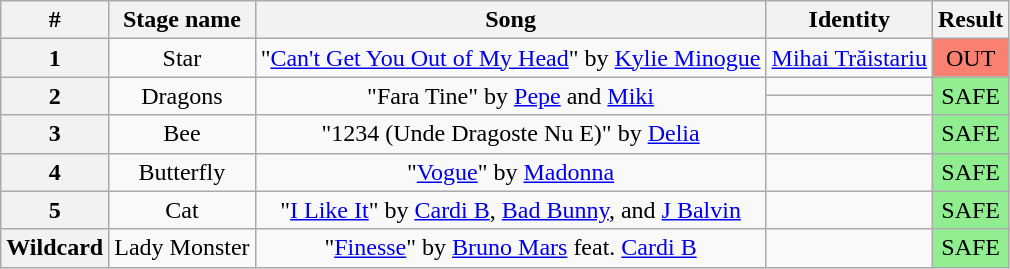<table class="wikitable plainrowheaders" style="text-align: center;">
<tr>
<th>#</th>
<th>Stage name</th>
<th>Song</th>
<th>Identity</th>
<th>Result</th>
</tr>
<tr>
<th>1</th>
<td>Star</td>
<td>"<a href='#'>Can't Get You Out of My Head</a>" by <a href='#'>Kylie Minogue</a></td>
<td><a href='#'>Mihai Trăistariu</a></td>
<td bgcolor=salmon>OUT</td>
</tr>
<tr>
<th rowspan="2">2</th>
<td rowspan="2">Dragons</td>
<td rowspan="2">"Fara Tine" by <a href='#'>Pepe</a> and <a href='#'>Miki</a></td>
<td></td>
<td rowspan="2" bgcolor=lightgreen>SAFE</td>
</tr>
<tr>
<td></td>
</tr>
<tr>
<th>3</th>
<td>Bee</td>
<td>"1234 (Unde Dragoste Nu E)" by <a href='#'>Delia</a></td>
<td></td>
<td bgcolor=lightgreen>SAFE</td>
</tr>
<tr>
<th>4</th>
<td>Butterfly</td>
<td>"<a href='#'>Vogue</a>" by <a href='#'>Madonna</a></td>
<td></td>
<td bgcolor=lightgreen>SAFE</td>
</tr>
<tr>
<th>5</th>
<td>Cat</td>
<td>"<a href='#'>I Like It</a>" by <a href='#'>Cardi B</a>, <a href='#'>Bad Bunny</a>, and <a href='#'>J Balvin</a></td>
<td></td>
<td bgcolor=lightgreen>SAFE</td>
</tr>
<tr>
<th>Wildcard</th>
<td>Lady Monster</td>
<td>"<a href='#'>Finesse</a>" by <a href='#'>Bruno Mars</a> feat. <a href='#'>Cardi B</a></td>
<td></td>
<td bgcolor=lightgreen>SAFE</td>
</tr>
</table>
